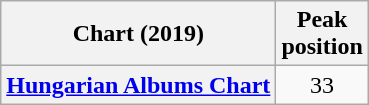<table class="wikitable plainrowheaders">
<tr>
<th scope="col">Chart (2019)</th>
<th scope="col">Peak<br>position</th>
</tr>
<tr>
<th scope="row"><a href='#'>Hungarian Albums Chart</a></th>
<td align="center">33</td>
</tr>
</table>
